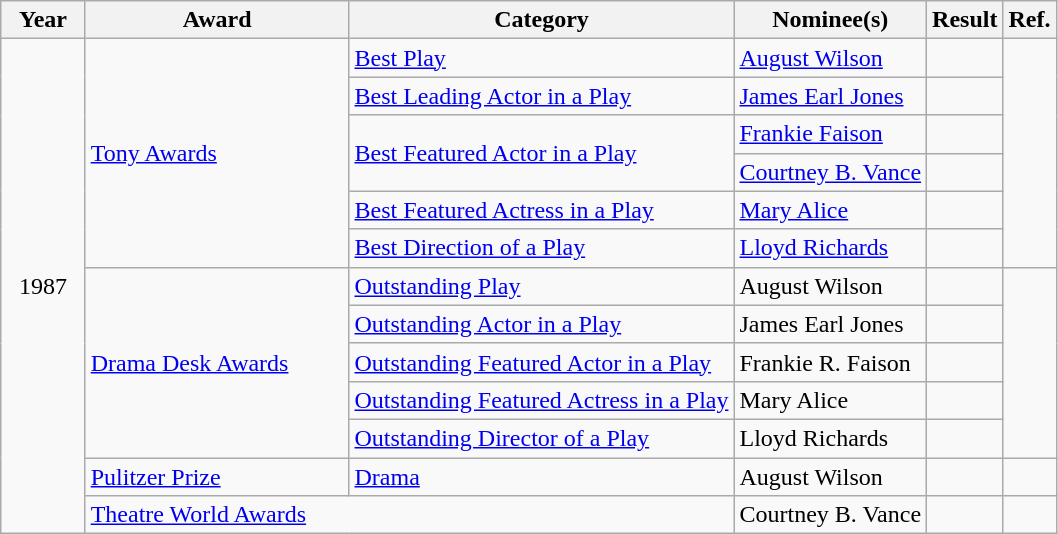<table class="wikitable plainrowheaders">
<tr>
<th scope="col" style="width:8%;">Year</th>
<th scope="col" style="width:25%;">Award</th>
<th>Category</th>
<th>Nominee(s)</th>
<th>Result</th>
<th>Ref.</th>
</tr>
<tr>
<td rowspan="13" align="center">1987</td>
<td rowspan="6"><a href='#'>Tony Awards</a></td>
<td><a href='#'>Best Play</a></td>
<td><a href='#'>August Wilson</a></td>
<td></td>
<td align="center" rowspan="6"></td>
</tr>
<tr>
<td><a href='#'>Best Leading Actor in a Play</a></td>
<td><a href='#'>James Earl Jones</a></td>
<td></td>
</tr>
<tr>
<td rowspan="2"><a href='#'>Best Featured Actor in a Play</a></td>
<td><a href='#'>Frankie Faison</a></td>
<td></td>
</tr>
<tr>
<td><a href='#'>Courtney B. Vance</a></td>
<td></td>
</tr>
<tr>
<td><a href='#'>Best Featured Actress in a Play</a></td>
<td><a href='#'>Mary Alice</a></td>
<td></td>
</tr>
<tr>
<td><a href='#'>Best Direction of a Play</a></td>
<td><a href='#'>Lloyd Richards</a></td>
<td></td>
</tr>
<tr>
<td rowspan="5"><a href='#'>Drama Desk Awards</a></td>
<td><a href='#'>Outstanding Play</a></td>
<td>August Wilson</td>
<td></td>
<td align="center" rowspan="5"></td>
</tr>
<tr>
<td><a href='#'>Outstanding Actor in a Play</a></td>
<td>James Earl Jones</td>
<td></td>
</tr>
<tr>
<td><a href='#'>Outstanding Featured Actor in a Play</a></td>
<td>Frankie R. Faison</td>
<td></td>
</tr>
<tr>
<td><a href='#'>Outstanding Featured Actress in a Play</a></td>
<td>Mary Alice</td>
<td></td>
</tr>
<tr>
<td><a href='#'>Outstanding Director of a Play</a></td>
<td>Lloyd Richards</td>
<td></td>
</tr>
<tr>
<td><a href='#'>Pulitzer Prize</a></td>
<td><a href='#'>Drama</a></td>
<td>August Wilson</td>
<td></td>
<td align="center"></td>
</tr>
<tr>
<td colspan=2><a href='#'>Theatre World Awards</a></td>
<td>Courtney B. Vance</td>
<td></td>
<td align="center"></td>
</tr>
</table>
